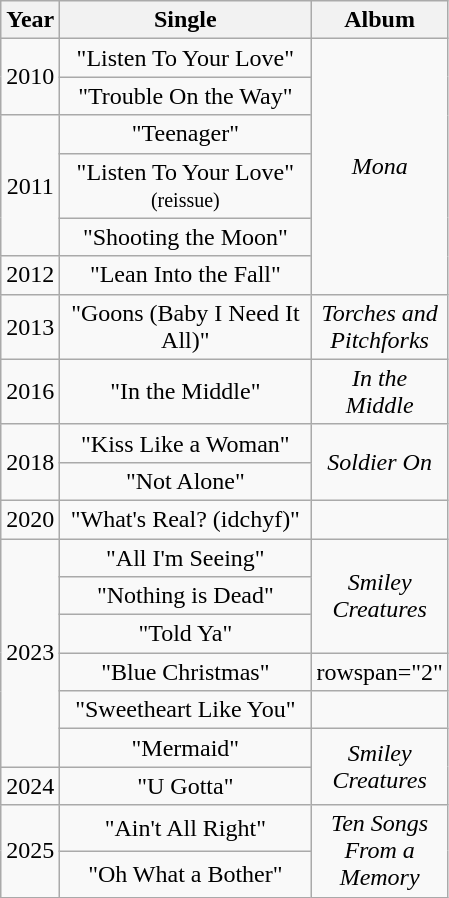<table class="wikitable" style="text-align:center;">
<tr>
<th scope="col" style="width:2em;">Year</th>
<th scope="col" style="width:10em;">Single</th>
<th scope="col" style="width:2em;">Album</th>
</tr>
<tr>
<td rowspan="2">2010</td>
<td>"Listen To Your Love"</td>
<td rowspan="6"><em>Mona</em></td>
</tr>
<tr>
<td>"Trouble On the Way"</td>
</tr>
<tr>
<td rowspan="3">2011</td>
<td>"Teenager"</td>
</tr>
<tr>
<td>"Listen To Your Love" <small>(reissue)</small></td>
</tr>
<tr>
<td>"Shooting the Moon"</td>
</tr>
<tr>
<td>2012</td>
<td>"Lean Into the Fall"</td>
</tr>
<tr>
<td>2013</td>
<td>"Goons (Baby I Need It All)"</td>
<td><em>Torches and Pitchforks</em></td>
</tr>
<tr>
<td>2016</td>
<td>"In the Middle"</td>
<td><em>In the Middle</em></td>
</tr>
<tr>
<td rowspan="2">2018</td>
<td>"Kiss Like a Woman"</td>
<td rowspan="2"><em>Soldier On</em></td>
</tr>
<tr>
<td>"Not Alone"</td>
</tr>
<tr>
<td>2020</td>
<td>"What's Real? (idchyf)"</td>
<td></td>
</tr>
<tr>
<td rowspan="6">2023</td>
<td>"All I'm Seeing"</td>
<td rowspan="3"><em>Smiley Creatures</em></td>
</tr>
<tr>
<td>"Nothing is Dead"</td>
</tr>
<tr>
<td>"Told Ya"</td>
</tr>
<tr>
<td>"Blue Christmas"</td>
<td>rowspan="2" </td>
</tr>
<tr>
<td>"Sweetheart Like You"</td>
</tr>
<tr>
<td>"Mermaid"</td>
<td rowspan="2"><em>Smiley Creatures</em></td>
</tr>
<tr>
<td>2024</td>
<td>"U Gotta"</td>
</tr>
<tr>
<td rowspan="2">2025</td>
<td>"Ain't All Right"</td>
<td rowspan="2"><em>Ten Songs From a Memory</em></td>
</tr>
<tr>
<td>"Oh What a Bother"</td>
</tr>
</table>
